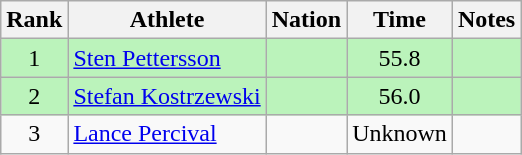<table class="wikitable sortable" style="text-align:center">
<tr>
<th>Rank</th>
<th>Athlete</th>
<th>Nation</th>
<th>Time</th>
<th>Notes</th>
</tr>
<tr bgcolor=bbf3bb>
<td>1</td>
<td align=left><a href='#'>Sten Pettersson</a></td>
<td align=left></td>
<td>55.8</td>
<td></td>
</tr>
<tr bgcolor=bbf3bb>
<td>2</td>
<td align=left><a href='#'>Stefan Kostrzewski</a></td>
<td align=left></td>
<td>56.0</td>
<td></td>
</tr>
<tr>
<td>3</td>
<td align=left><a href='#'>Lance Percival</a></td>
<td align=left></td>
<td data-sort-value=60.0>Unknown</td>
<td></td>
</tr>
</table>
